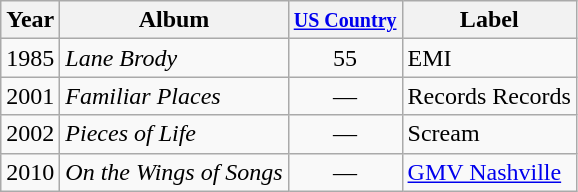<table class="wikitable">
<tr>
<th>Year</th>
<th>Album</th>
<th><small><a href='#'>US Country</a></small></th>
<th>Label</th>
</tr>
<tr>
<td>1985</td>
<td><em>Lane Brody</em></td>
<td align="center">55</td>
<td>EMI</td>
</tr>
<tr>
<td>2001</td>
<td><em>Familiar Places</em></td>
<td align="center">—</td>
<td>Records Records</td>
</tr>
<tr>
<td>2002</td>
<td><em>Pieces of Life</em></td>
<td align="center">—</td>
<td>Scream</td>
</tr>
<tr>
<td>2010</td>
<td><em>On the Wings of Songs</em></td>
<td align="center">—</td>
<td><a href='#'>GMV Nashville</a></td>
</tr>
</table>
